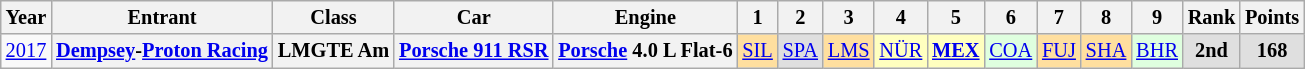<table class="wikitable" style="text-align:center; font-size:85%">
<tr>
<th>Year</th>
<th>Entrant</th>
<th>Class</th>
<th>Car</th>
<th>Engine</th>
<th>1</th>
<th>2</th>
<th>3</th>
<th>4</th>
<th>5</th>
<th>6</th>
<th>7</th>
<th>8</th>
<th>9</th>
<th>Rank</th>
<th>Points</th>
</tr>
<tr>
<td id=2017R><a href='#'>2017</a></td>
<th nowrap><a href='#'>Dempsey</a>-<a href='#'>Proton Racing</a></th>
<th nowrap>LMGTE Am</th>
<th nowrap><a href='#'>Porsche 911 RSR</a></th>
<th nowrap><a href='#'>Porsche</a> 4.0 L Flat-6</th>
<td style="background:#FFDF9F;"><a href='#'>SIL</a><br></td>
<td style="background:#DFDFDF;"><a href='#'>SPA</a><br></td>
<td style="background:#FFDF9F;"><a href='#'>LMS</a><br></td>
<td style="background:#FFFFBF;"><a href='#'>NÜR</a><br></td>
<td style="background:#FFFFBF;"><strong><a href='#'>MEX</a></strong><br></td>
<td style="background:#DFFFDF;"><a href='#'>COA</a><br></td>
<td style="background:#FFDF9F;"><a href='#'>FUJ</a><br></td>
<td style="background:#FFDF9F;"><a href='#'>SHA</a><br></td>
<td style="background:#DFFFDF;"><a href='#'>BHR</a><br></td>
<th style="background:#DFDFDF;">2nd</th>
<th style="background:#DFDFDF;">168</th>
</tr>
</table>
